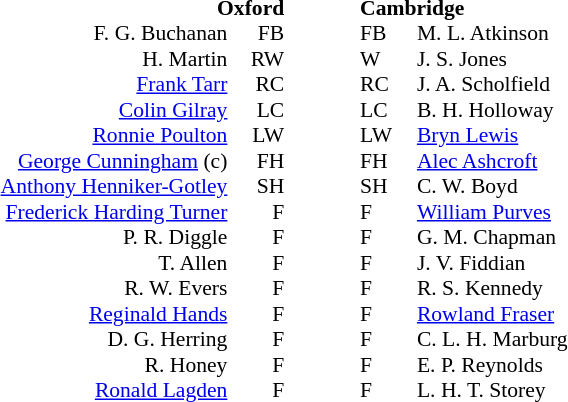<table width="100%" style="font-size: 90%; " cellspacing="0" cellpadding="0" align=center>
<tr>
<td width=41%; text-align=right></td>
<td width=3%; text-align:right></td>
<td width=4%; text-align:center></td>
<td width=3%; text-align:left></td>
<td width=49%; text-align:left></td>
</tr>
<tr>
<td colspan=2; align=right><strong>Oxford</strong></td>
<td></td>
<td colspan=2;><strong>Cambridge</strong></td>
</tr>
<tr>
<td align=right>F. G. Buchanan</td>
<td align=right>FB</td>
<td></td>
<td>FB</td>
<td>M. L. Atkinson</td>
</tr>
<tr>
<td align=right>H. Martin</td>
<td align=right>RW</td>
<td></td>
<td>W</td>
<td>J. S. Jones</td>
</tr>
<tr>
<td align=right><a href='#'>Frank Tarr</a></td>
<td align=right>RC</td>
<td></td>
<td>RC</td>
<td>J. A. Scholfield</td>
</tr>
<tr>
<td align=right><a href='#'>Colin Gilray</a></td>
<td align=right>LC</td>
<td></td>
<td>LC</td>
<td>B. H. Holloway</td>
</tr>
<tr>
<td align=right><a href='#'>Ronnie Poulton</a></td>
<td align=right>LW</td>
<td></td>
<td>LW</td>
<td><a href='#'>Bryn Lewis</a></td>
</tr>
<tr>
<td align=right><a href='#'>George Cunningham</a> (c)</td>
<td align=right>FH</td>
<td></td>
<td>FH</td>
<td><a href='#'>Alec Ashcroft</a></td>
</tr>
<tr>
<td align=right><a href='#'>Anthony Henniker-Gotley</a></td>
<td align=right>SH</td>
<td></td>
<td>SH</td>
<td>C. W. Boyd</td>
</tr>
<tr>
<td align=right><a href='#'>Frederick Harding Turner</a></td>
<td align=right>F</td>
<td></td>
<td>F</td>
<td><a href='#'>William Purves</a></td>
</tr>
<tr>
<td align=right>P. R. Diggle</td>
<td align=right>F</td>
<td></td>
<td>F</td>
<td>G. M. Chapman</td>
</tr>
<tr>
<td align=right>T. Allen</td>
<td align=right>F</td>
<td></td>
<td>F</td>
<td>J. V. Fiddian</td>
</tr>
<tr>
<td align=right>R. W. Evers</td>
<td align=right>F</td>
<td></td>
<td>F</td>
<td>R. S. Kennedy</td>
</tr>
<tr>
<td align=right><a href='#'>Reginald Hands</a></td>
<td align=right>F</td>
<td></td>
<td>F</td>
<td><a href='#'>Rowland Fraser</a></td>
</tr>
<tr>
<td align=right>D. G. Herring</td>
<td align=right>F</td>
<td></td>
<td>F</td>
<td>C. L. H. Marburg</td>
</tr>
<tr>
<td align=right>R. Honey</td>
<td align=right>F</td>
<td></td>
<td>F</td>
<td>E. P. Reynolds</td>
</tr>
<tr>
<td align=right><a href='#'>Ronald Lagden</a></td>
<td align=right>F</td>
<td></td>
<td>F</td>
<td>L. H. T. Storey</td>
</tr>
</table>
